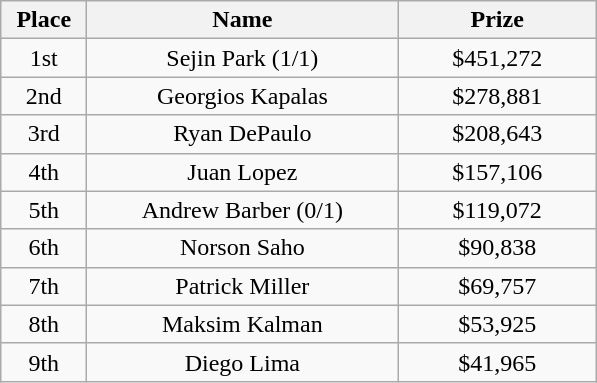<table class="wikitable">
<tr>
<th width="50">Place</th>
<th width="200">Name</th>
<th width="125">Prize</th>
</tr>
<tr>
<td align = "center">1st</td>
<td align = "center">Sejin Park (1/1)</td>
<td align = "center">$451,272</td>
</tr>
<tr>
<td align = "center">2nd</td>
<td align = "center">Georgios Kapalas</td>
<td align = "center">$278,881</td>
</tr>
<tr>
<td align = "center">3rd</td>
<td align = "center">Ryan DePaulo</td>
<td align = "center">$208,643</td>
</tr>
<tr>
<td align = "center">4th</td>
<td align = "center">Juan Lopez</td>
<td align = "center">$157,106</td>
</tr>
<tr>
<td align = "center">5th</td>
<td align = "center">Andrew Barber (0/1)</td>
<td align = "center">$119,072</td>
</tr>
<tr>
<td align = "center">6th</td>
<td align = "center">Norson Saho</td>
<td align = "center">$90,838</td>
</tr>
<tr>
<td align = "center">7th</td>
<td align = "center">Patrick Miller</td>
<td align = "center">$69,757</td>
</tr>
<tr>
<td align = "center">8th</td>
<td align = "center">Maksim Kalman</td>
<td align = "center">$53,925</td>
</tr>
<tr>
<td align = "center">9th</td>
<td align = "center">Diego Lima</td>
<td align = "center">$41,965</td>
</tr>
</table>
